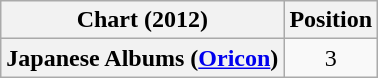<table class="wikitable plainrowheaders" style="text-align:center">
<tr>
<th>Chart (2012)</th>
<th>Position</th>
</tr>
<tr>
<th scope="row">Japanese Albums (<a href='#'>Oricon</a>)</th>
<td>3</td>
</tr>
</table>
